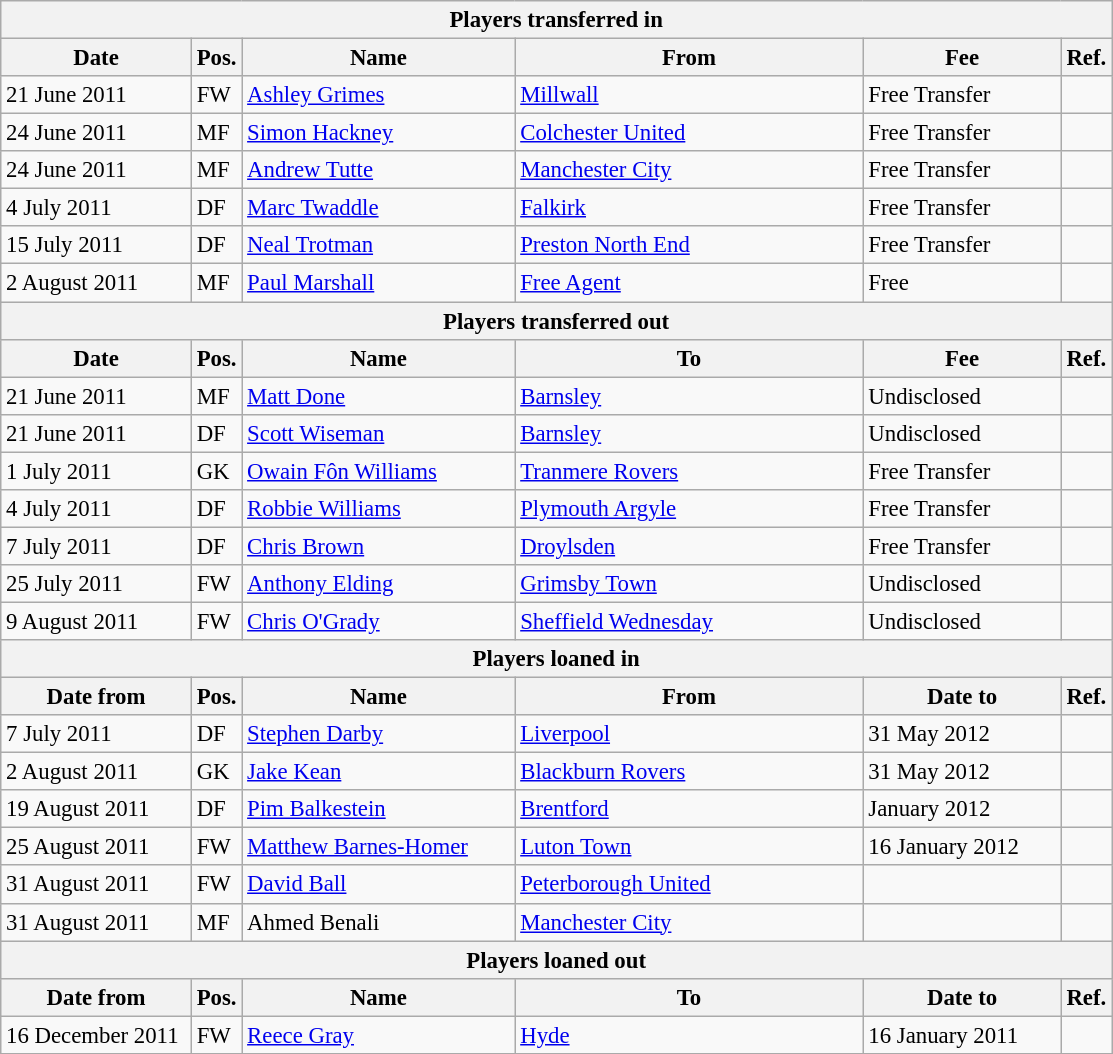<table class="wikitable" style="font-size:95%;">
<tr>
<th colspan="6">Players transferred in</th>
</tr>
<tr>
<th style="width:120px;">Date</th>
<th style="width:25px;">Pos.</th>
<th style="width:175px;">Name</th>
<th style="width:225px;">From</th>
<th style="width:125px;">Fee</th>
<th style="width:25px;">Ref.</th>
</tr>
<tr>
<td>21 June 2011</td>
<td>FW</td>
<td> <a href='#'>Ashley Grimes</a></td>
<td> <a href='#'>Millwall</a></td>
<td>Free Transfer</td>
<td></td>
</tr>
<tr>
<td>24 June 2011</td>
<td>MF</td>
<td> <a href='#'>Simon Hackney</a></td>
<td> <a href='#'>Colchester United</a></td>
<td>Free Transfer</td>
<td></td>
</tr>
<tr>
<td>24 June 2011</td>
<td>MF</td>
<td> <a href='#'>Andrew Tutte</a></td>
<td> <a href='#'>Manchester City</a></td>
<td>Free Transfer</td>
<td></td>
</tr>
<tr>
<td>4 July 2011</td>
<td>DF</td>
<td> <a href='#'>Marc Twaddle</a></td>
<td> <a href='#'>Falkirk</a></td>
<td>Free Transfer</td>
<td></td>
</tr>
<tr>
<td>15 July 2011</td>
<td>DF</td>
<td> <a href='#'>Neal Trotman</a></td>
<td> <a href='#'>Preston North End</a></td>
<td>Free Transfer</td>
<td></td>
</tr>
<tr>
<td>2 August 2011</td>
<td>MF</td>
<td> <a href='#'>Paul Marshall</a></td>
<td><a href='#'>Free Agent</a></td>
<td>Free</td>
<td></td>
</tr>
<tr>
<th colspan="6">Players transferred out</th>
</tr>
<tr>
<th>Date</th>
<th>Pos.</th>
<th>Name</th>
<th>To</th>
<th>Fee</th>
<th>Ref.</th>
</tr>
<tr>
<td>21 June 2011</td>
<td>MF</td>
<td> <a href='#'>Matt Done</a></td>
<td> <a href='#'>Barnsley</a></td>
<td>Undisclosed</td>
<td></td>
</tr>
<tr>
<td>21 June 2011</td>
<td>DF</td>
<td> <a href='#'>Scott Wiseman</a></td>
<td> <a href='#'>Barnsley</a></td>
<td>Undisclosed</td>
<td></td>
</tr>
<tr>
<td>1 July 2011</td>
<td>GK</td>
<td> <a href='#'>Owain Fôn Williams</a></td>
<td> <a href='#'>Tranmere Rovers</a></td>
<td>Free Transfer</td>
<td></td>
</tr>
<tr>
<td>4 July 2011</td>
<td>DF</td>
<td> <a href='#'>Robbie Williams</a></td>
<td> <a href='#'>Plymouth Argyle</a></td>
<td>Free Transfer</td>
<td></td>
</tr>
<tr>
<td>7 July 2011</td>
<td>DF</td>
<td> <a href='#'>Chris Brown</a></td>
<td> <a href='#'>Droylsden</a></td>
<td>Free Transfer</td>
<td></td>
</tr>
<tr>
<td>25 July 2011</td>
<td>FW</td>
<td> <a href='#'>Anthony Elding</a></td>
<td> <a href='#'>Grimsby Town</a></td>
<td>Undisclosed</td>
<td></td>
</tr>
<tr>
<td>9 August 2011</td>
<td>FW</td>
<td> <a href='#'>Chris O'Grady</a></td>
<td> <a href='#'>Sheffield Wednesday</a></td>
<td>Undisclosed</td>
<td></td>
</tr>
<tr>
<th colspan="6">Players loaned in</th>
</tr>
<tr>
<th>Date from</th>
<th>Pos.</th>
<th>Name</th>
<th>From</th>
<th>Date to</th>
<th>Ref.</th>
</tr>
<tr>
<td>7 July 2011</td>
<td>DF</td>
<td> <a href='#'>Stephen Darby</a></td>
<td> <a href='#'>Liverpool</a></td>
<td>31 May 2012</td>
<td></td>
</tr>
<tr>
<td>2 August 2011</td>
<td>GK</td>
<td> <a href='#'>Jake Kean</a></td>
<td> <a href='#'>Blackburn Rovers</a></td>
<td>31 May 2012</td>
<td></td>
</tr>
<tr>
<td>19 August 2011</td>
<td>DF</td>
<td> <a href='#'>Pim Balkestein</a></td>
<td> <a href='#'>Brentford</a></td>
<td>January 2012</td>
<td></td>
</tr>
<tr>
<td>25 August 2011</td>
<td>FW</td>
<td> <a href='#'>Matthew Barnes-Homer</a></td>
<td> <a href='#'>Luton Town</a></td>
<td>16 January 2012</td>
<td></td>
</tr>
<tr>
<td>31 August 2011</td>
<td>FW</td>
<td> <a href='#'>David Ball</a></td>
<td> <a href='#'>Peterborough United</a></td>
<td></td>
<td></td>
</tr>
<tr>
<td>31 August 2011</td>
<td>MF</td>
<td> Ahmed Benali</td>
<td> <a href='#'>Manchester City</a></td>
<td></td>
<td></td>
</tr>
<tr>
<th colspan="6">Players loaned out</th>
</tr>
<tr>
<th>Date from</th>
<th>Pos.</th>
<th>Name</th>
<th>To</th>
<th>Date to</th>
<th>Ref.</th>
</tr>
<tr>
<td>16 December 2011</td>
<td>FW</td>
<td> <a href='#'>Reece Gray</a></td>
<td> <a href='#'>Hyde</a></td>
<td>16 January 2011</td>
<td></td>
</tr>
</table>
